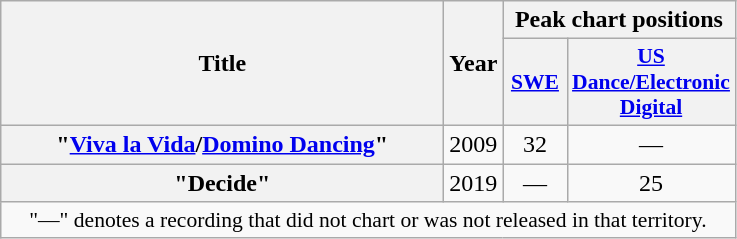<table class="wikitable plainrowheaders" style="text-align:center;">
<tr>
<th scope="col" rowspan="2" style="width:18em;">Title</th>
<th scope="col" rowspan="2">Year</th>
<th scope="col" colspan="2">Peak chart positions</th>
</tr>
<tr>
<th scope="col" style="width:2.5em;font-size:90%;"><a href='#'>SWE</a><br></th>
<th scope="col" style="width:2.5em;font-size:90%;"><a href='#'>US Dance/Electronic Digital</a></th>
</tr>
<tr>
<th scope="row">"<a href='#'>Viva la Vida</a>/<a href='#'>Domino Dancing</a>"</th>
<td>2009</td>
<td>32</td>
<td>—</td>
</tr>
<tr>
<th scope="row">"Decide"</th>
<td>2019</td>
<td>—</td>
<td>25</td>
</tr>
<tr>
<td colspan="11" style="font-size:90%">"—" denotes a recording that did not chart or was not released in that territory.</td>
</tr>
</table>
